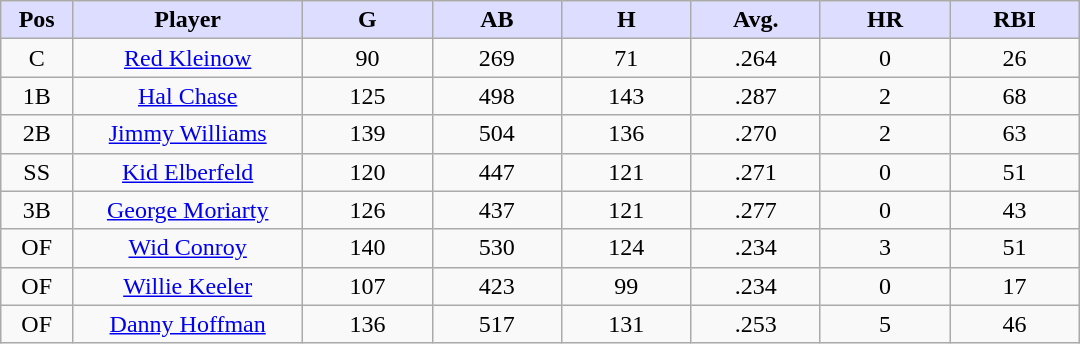<table class="wikitable sortable">
<tr>
<th style="background:#ddf; width:5%;">Pos</th>
<th style="background:#ddf; width:16%;">Player</th>
<th style="background:#ddf; width:9%;">G</th>
<th style="background:#ddf; width:9%;">AB</th>
<th style="background:#ddf; width:9%;">H</th>
<th style="background:#ddf; width:9%;">Avg.</th>
<th style="background:#ddf; width:9%;">HR</th>
<th style="background:#ddf; width:9%;">RBI</th>
</tr>
<tr align="center">
<td>C</td>
<td><a href='#'>Red Kleinow</a></td>
<td>90</td>
<td>269</td>
<td>71</td>
<td>.264</td>
<td>0</td>
<td>26</td>
</tr>
<tr align="center">
<td>1B</td>
<td><a href='#'>Hal Chase</a></td>
<td>125</td>
<td>498</td>
<td>143</td>
<td>.287</td>
<td>2</td>
<td>68</td>
</tr>
<tr align="center">
<td>2B</td>
<td><a href='#'>Jimmy Williams</a></td>
<td>139</td>
<td>504</td>
<td>136</td>
<td>.270</td>
<td>2</td>
<td>63</td>
</tr>
<tr align="center">
<td>SS</td>
<td><a href='#'>Kid Elberfeld</a></td>
<td>120</td>
<td>447</td>
<td>121</td>
<td>.271</td>
<td>0</td>
<td>51</td>
</tr>
<tr align="center">
<td>3B</td>
<td><a href='#'>George Moriarty</a></td>
<td>126</td>
<td>437</td>
<td>121</td>
<td>.277</td>
<td>0</td>
<td>43</td>
</tr>
<tr align="center">
<td>OF</td>
<td><a href='#'>Wid Conroy</a></td>
<td>140</td>
<td>530</td>
<td>124</td>
<td>.234</td>
<td>3</td>
<td>51</td>
</tr>
<tr align="center">
<td>OF</td>
<td><a href='#'>Willie Keeler</a></td>
<td>107</td>
<td>423</td>
<td>99</td>
<td>.234</td>
<td>0</td>
<td>17</td>
</tr>
<tr align="center">
<td>OF</td>
<td><a href='#'>Danny Hoffman</a></td>
<td>136</td>
<td>517</td>
<td>131</td>
<td>.253</td>
<td>5</td>
<td>46</td>
</tr>
</table>
